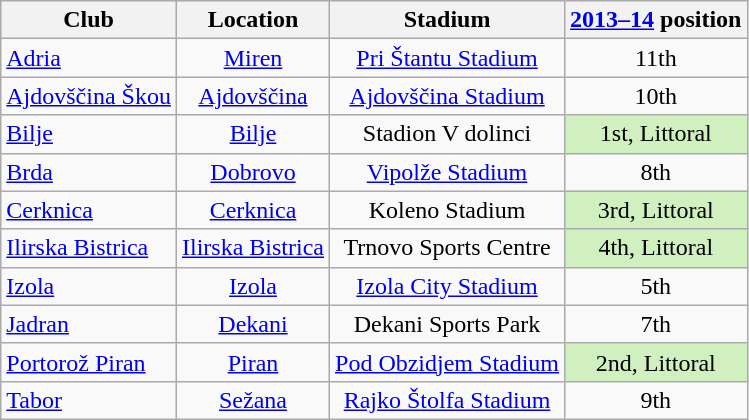<table class="wikitable" style="text-align:center;">
<tr>
<th>Club</th>
<th>Location</th>
<th>Stadium</th>
<th><a href='#'>2013–14</a> position</th>
</tr>
<tr>
<td style="text-align:left;"><a href='#'>Adria</a></td>
<td><a href='#'>Miren</a></td>
<td><a href='#'>Pri Štantu Stadium</a></td>
<td>11th</td>
</tr>
<tr>
<td style="text-align:left;"><a href='#'>Ajdovščina Škou</a></td>
<td><a href='#'>Ajdovščina</a></td>
<td><a href='#'>Ajdovščina Stadium</a></td>
<td>10th</td>
</tr>
<tr>
<td style="text-align:left;"><a href='#'>Bilje</a></td>
<td><a href='#'>Bilje</a></td>
<td>Stadion V dolinci</td>
<td bgcolor="#D0F0C0">1st, Littoral</td>
</tr>
<tr>
<td style="text-align:left;"><a href='#'>Brda</a></td>
<td><a href='#'>Dobrovo</a></td>
<td><a href='#'>Vipolže Stadium</a></td>
<td>8th</td>
</tr>
<tr>
<td style="text-align:left;"><a href='#'>Cerknica</a></td>
<td><a href='#'>Cerknica</a></td>
<td>Koleno Stadium</td>
<td bgcolor="#D0F0C0">3rd, Littoral</td>
</tr>
<tr>
<td style="text-align:left;"><a href='#'>Ilirska Bistrica</a></td>
<td><a href='#'>Ilirska Bistrica</a></td>
<td>Trnovo Sports Centre</td>
<td bgcolor="#D0F0C0">4th, Littoral</td>
</tr>
<tr>
<td style="text-align:left;"><a href='#'>Izola</a></td>
<td><a href='#'>Izola</a></td>
<td><a href='#'>Izola City Stadium</a></td>
<td>5th</td>
</tr>
<tr>
<td style="text-align:left;"><a href='#'>Jadran</a></td>
<td><a href='#'>Dekani</a></td>
<td>Dekani Sports Park</td>
<td>7th</td>
</tr>
<tr>
<td style="text-align:left;"><a href='#'>Portorož Piran</a></td>
<td><a href='#'>Piran</a></td>
<td><a href='#'>Pod Obzidjem Stadium</a></td>
<td bgcolor="#D0F0C0">2nd, Littoral</td>
</tr>
<tr>
<td style="text-align:left;"><a href='#'>Tabor</a></td>
<td><a href='#'>Sežana</a></td>
<td><a href='#'>Rajko Štolfa Stadium</a></td>
<td>9th</td>
</tr>
</table>
